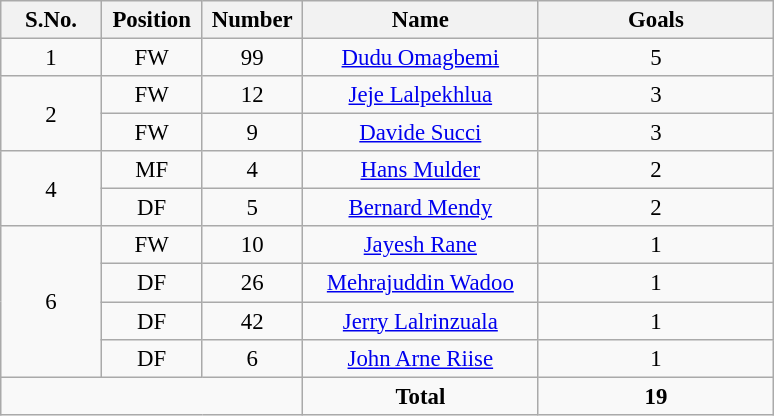<table class="wikitable" style="font-size: 95%; text-align: center;">
<tr>
<th width=60>S.No.</th>
<th width=60>Position</th>
<th width=60>Number</th>
<th width=150>Name</th>
<th width=150>Goals</th>
</tr>
<tr>
<td>1</td>
<td>FW</td>
<td>99</td>
<td> <a href='#'>Dudu Omagbemi</a></td>
<td>5</td>
</tr>
<tr>
<td rowspan="2">2</td>
<td>FW</td>
<td>12</td>
<td> <a href='#'>Jeje Lalpekhlua</a></td>
<td>3</td>
</tr>
<tr>
<td>FW</td>
<td>9</td>
<td> <a href='#'>Davide Succi</a></td>
<td>3</td>
</tr>
<tr>
<td rowspan="2">4</td>
<td>MF</td>
<td>4</td>
<td> <a href='#'>Hans Mulder</a></td>
<td>2</td>
</tr>
<tr>
<td>DF</td>
<td>5</td>
<td> <a href='#'>Bernard Mendy</a></td>
<td>2</td>
</tr>
<tr>
<td rowspan="4">6</td>
<td>FW</td>
<td>10</td>
<td> <a href='#'>Jayesh Rane</a></td>
<td>1</td>
</tr>
<tr>
<td>DF</td>
<td>26</td>
<td> <a href='#'>Mehrajuddin Wadoo</a></td>
<td>1</td>
</tr>
<tr>
<td>DF</td>
<td>42</td>
<td> <a href='#'>Jerry Lalrinzuala</a></td>
<td>1</td>
</tr>
<tr>
<td>DF</td>
<td>6</td>
<td> <a href='#'>John Arne Riise</a></td>
<td>1</td>
</tr>
<tr>
<td colspan="3"></td>
<td><strong>Total</strong></td>
<td><strong>19</strong></td>
</tr>
</table>
